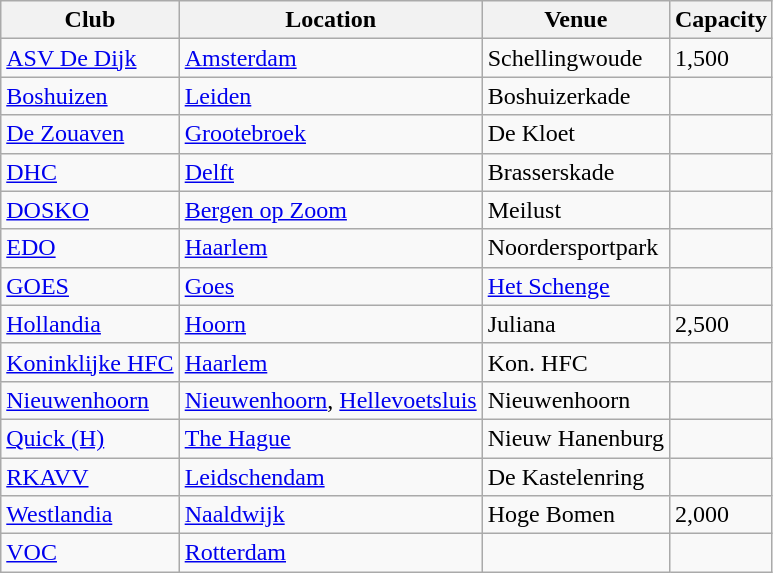<table class="wikitable sortable">
<tr>
<th>Club</th>
<th>Location</th>
<th>Venue</th>
<th>Capacity</th>
</tr>
<tr>
<td><a href='#'>ASV De Dijk</a></td>
<td><a href='#'>Amsterdam</a></td>
<td>Schellingwoude</td>
<td>1,500</td>
</tr>
<tr>
<td><a href='#'>Boshuizen</a></td>
<td><a href='#'>Leiden</a></td>
<td>Boshuizerkade</td>
<td></td>
</tr>
<tr>
<td><a href='#'>De Zouaven</a></td>
<td><a href='#'>Grootebroek</a></td>
<td>De Kloet</td>
<td></td>
</tr>
<tr>
<td><a href='#'>DHC</a></td>
<td><a href='#'>Delft</a></td>
<td>Brasserskade</td>
<td></td>
</tr>
<tr>
<td><a href='#'>DOSKO</a></td>
<td><a href='#'>Bergen op Zoom</a></td>
<td>Meilust</td>
<td></td>
</tr>
<tr>
<td><a href='#'>EDO</a></td>
<td><a href='#'>Haarlem</a></td>
<td>Noordersportpark</td>
<td></td>
</tr>
<tr>
<td><a href='#'>GOES</a></td>
<td><a href='#'>Goes</a></td>
<td><a href='#'>Het Schenge</a></td>
<td></td>
</tr>
<tr>
<td><a href='#'>Hollandia</a></td>
<td><a href='#'>Hoorn</a></td>
<td>Juliana</td>
<td>2,500</td>
</tr>
<tr>
<td><a href='#'>Koninklijke HFC</a></td>
<td><a href='#'>Haarlem</a></td>
<td>Kon. HFC</td>
<td></td>
</tr>
<tr>
<td><a href='#'>Nieuwenhoorn</a></td>
<td><a href='#'>Nieuwenhoorn</a>, <a href='#'>Hellevoetsluis</a></td>
<td>Nieuwenhoorn</td>
<td></td>
</tr>
<tr>
<td><a href='#'>Quick (H)</a></td>
<td><a href='#'>The Hague</a></td>
<td>Nieuw Hanenburg</td>
<td></td>
</tr>
<tr>
<td><a href='#'>RKAVV</a></td>
<td><a href='#'>Leidschendam</a></td>
<td>De Kastelenring</td>
<td></td>
</tr>
<tr>
<td><a href='#'>Westlandia</a></td>
<td><a href='#'>Naaldwijk</a></td>
<td>Hoge Bomen</td>
<td>2,000</td>
</tr>
<tr>
<td><a href='#'>VOC</a></td>
<td><a href='#'>Rotterdam</a></td>
<td></td>
<td></td>
</tr>
</table>
